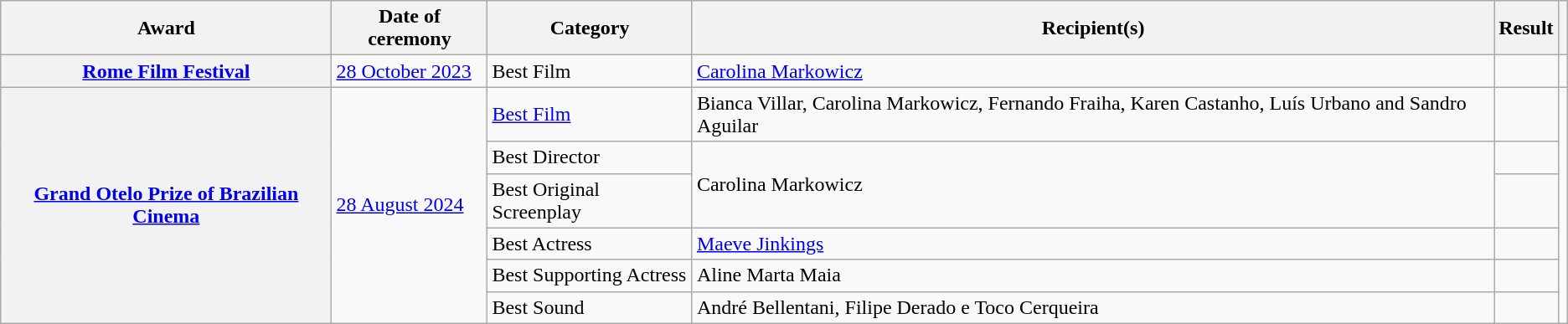<table class="wikitable sortable plainrowheaders">
<tr>
<th scope="col">Award</th>
<th scope="col">Date of ceremony</th>
<th scope="col">Category</th>
<th scope="col">Recipient(s)</th>
<th scope="col">Result</th>
<th scope="col" class="unsortable"></th>
</tr>
<tr>
<th scope="row"><a href='#'>Rome Film Festival</a></th>
<td><a href='#'>28 October 2023</a></td>
<td>Best Film</td>
<td><a href='#'>Carolina Markowicz</a></td>
<td></td>
<td align="center"></td>
</tr>
<tr>
<th scope="row" rowspan="6"><a href='#'>Grand Otelo Prize of Brazilian Cinema</a></th>
<td rowspan="6"><a href='#'>28 August 2024</a></td>
<td><a href='#'>Best Film</a></td>
<td>Bianca Villar, Carolina Markowicz, Fernando Fraiha, Karen Castanho, Luís Urbano and Sandro Aguilar</td>
<td></td>
<td align="center"; rowspan="6"></td>
</tr>
<tr>
<td>Best Director</td>
<td rowspan="2">Carolina Markowicz</td>
<td></td>
</tr>
<tr>
<td>Best Original Screenplay</td>
<td></td>
</tr>
<tr>
<td>Best Actress</td>
<td><a href='#'>Maeve Jinkings</a></td>
<td></td>
</tr>
<tr>
<td>Best Supporting Actress</td>
<td>Aline Marta Maia</td>
<td></td>
</tr>
<tr>
<td>Best Sound</td>
<td>André Bellentani, Filipe Derado e Toco Cerqueira</td>
<td></td>
</tr>
</table>
